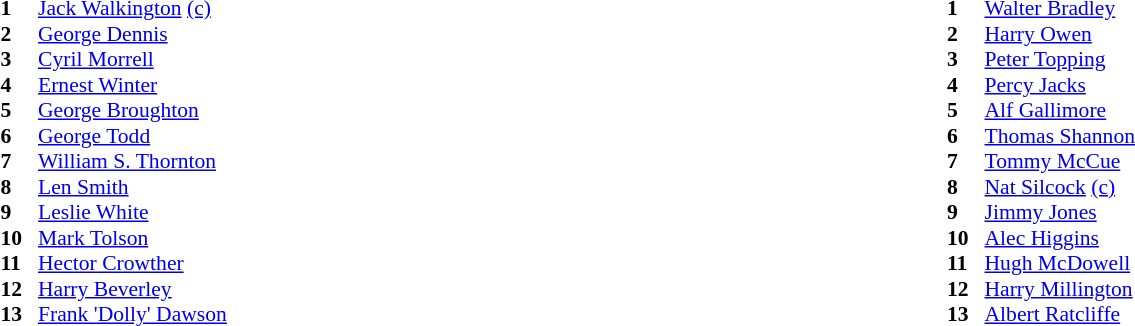<table width="100%">
<tr>
<td valign="top" width="50%"><br><table style="font-size: 90%" cellspacing="0" cellpadding="0">
<tr>
<th width="25"></th>
</tr>
<tr>
<td><strong>1</strong></td>
<td><a href='#'>Jack Walkington</a> <a href='#'>(c)</a></td>
</tr>
<tr>
<td><strong>2</strong></td>
<td><a href='#'>George Dennis</a></td>
</tr>
<tr>
<td><strong>3</strong></td>
<td><a href='#'>Cyril Morrell</a></td>
</tr>
<tr>
<td><strong>4</strong></td>
<td><a href='#'>Ernest Winter</a></td>
</tr>
<tr>
<td><strong>5</strong></td>
<td><a href='#'>George Broughton</a></td>
</tr>
<tr>
<td><strong>6</strong></td>
<td><a href='#'>George Todd</a></td>
</tr>
<tr>
<td><strong>7</strong></td>
<td><a href='#'>William S. Thornton</a></td>
</tr>
<tr>
<td><strong>8</strong></td>
<td><a href='#'>Len Smith</a></td>
</tr>
<tr>
<td><strong>9</strong></td>
<td><a href='#'>Leslie White</a></td>
</tr>
<tr>
<td><strong>10</strong></td>
<td><a href='#'>Mark Tolson</a></td>
</tr>
<tr>
<td><strong>11</strong></td>
<td><a href='#'>Hector Crowther</a></td>
</tr>
<tr>
<td><strong>12</strong></td>
<td><a href='#'>Harry Beverley</a></td>
</tr>
<tr>
<td><strong>13</strong></td>
<td><a href='#'>Frank 'Dolly' Dawson</a></td>
</tr>
<tr>
</tr>
</table>
</td>
<td valign="top" width="50%"><br><table style="font-size: 90%" cellspacing="0" cellpadding="0">
<tr>
<th width="25"></th>
</tr>
<tr>
<td><strong>1</strong></td>
<td><a href='#'>Walter Bradley</a></td>
</tr>
<tr>
<td><strong>2</strong></td>
<td><a href='#'>Harry Owen</a></td>
</tr>
<tr>
<td><strong>3</strong></td>
<td><a href='#'>Peter Topping</a></td>
</tr>
<tr>
<td><strong>4</strong></td>
<td><a href='#'>Percy Jacks</a></td>
</tr>
<tr>
<td><strong>5</strong></td>
<td><a href='#'>Alf Gallimore</a></td>
</tr>
<tr>
<td><strong>6</strong></td>
<td><a href='#'>Thomas Shannon</a></td>
</tr>
<tr>
<td><strong>7</strong></td>
<td><a href='#'>Tommy McCue</a></td>
</tr>
<tr>
<td><strong>8</strong></td>
<td><a href='#'>Nat Silcock</a> <a href='#'>(c)</a></td>
</tr>
<tr>
<td><strong>9</strong></td>
<td><a href='#'>Jimmy Jones</a></td>
</tr>
<tr>
<td><strong>10</strong></td>
<td><a href='#'>Alec Higgins</a></td>
</tr>
<tr>
<td><strong>11</strong></td>
<td><a href='#'>Hugh McDowell</a></td>
</tr>
<tr>
<td><strong>12</strong></td>
<td><a href='#'>Harry Millington</a></td>
</tr>
<tr>
<td><strong>13</strong></td>
<td><a href='#'>Albert Ratcliffe</a></td>
</tr>
<tr>
</tr>
</table>
</td>
</tr>
</table>
